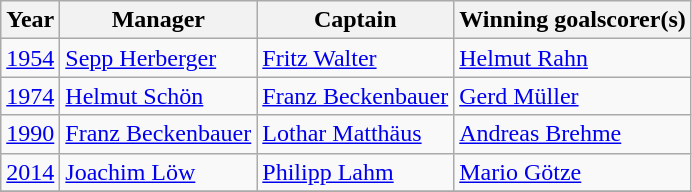<table class="wikitable">
<tr>
<th>Year</th>
<th>Manager</th>
<th>Captain</th>
<th>Winning goalscorer(s)</th>
</tr>
<tr>
<td><a href='#'>1954</a></td>
<td><a href='#'>Sepp Herberger</a></td>
<td><a href='#'>Fritz Walter</a></td>
<td><a href='#'>Helmut Rahn</a></td>
</tr>
<tr>
<td><a href='#'>1974</a></td>
<td><a href='#'>Helmut Schön</a></td>
<td><a href='#'>Franz Beckenbauer</a></td>
<td><a href='#'>Gerd Müller</a></td>
</tr>
<tr>
<td><a href='#'>1990</a></td>
<td><a href='#'>Franz Beckenbauer</a></td>
<td><a href='#'>Lothar Matthäus</a></td>
<td><a href='#'>Andreas Brehme</a></td>
</tr>
<tr>
<td><a href='#'>2014</a></td>
<td><a href='#'>Joachim Löw</a></td>
<td><a href='#'>Philipp Lahm</a></td>
<td><a href='#'>Mario Götze</a></td>
</tr>
<tr>
</tr>
</table>
